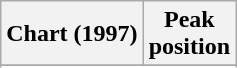<table class="wikitable sortable plainrowheaders">
<tr>
<th scope="col">Chart (1997)</th>
<th scope="col">Peak<br>position</th>
</tr>
<tr>
</tr>
<tr>
</tr>
</table>
